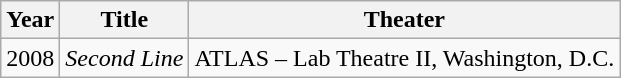<table class="wikitable sortable">
<tr>
<th>Year</th>
<th>Title</th>
<th class="unsortable">Theater</th>
</tr>
<tr>
<td>2008</td>
<td><em>Second Line</em></td>
<td>ATLAS – Lab Theatre II, Washington, D.C.</td>
</tr>
</table>
